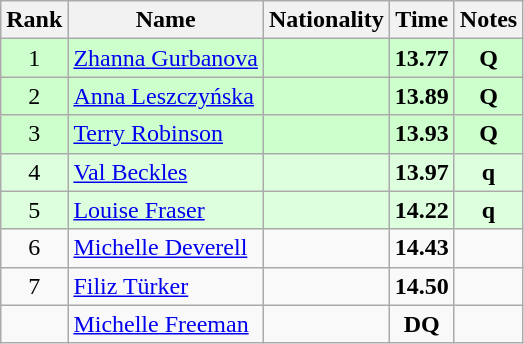<table class="wikitable sortable" style="text-align:center">
<tr>
<th>Rank</th>
<th>Name</th>
<th>Nationality</th>
<th>Time</th>
<th>Notes</th>
</tr>
<tr bgcolor=ccffcc>
<td>1</td>
<td align=left><a href='#'>Zhanna Gurbanova</a></td>
<td align=left></td>
<td><strong>13.77</strong></td>
<td><strong>Q</strong></td>
</tr>
<tr bgcolor=ccffcc>
<td>2</td>
<td align=left><a href='#'>Anna Leszczyńska</a></td>
<td align=left></td>
<td><strong>13.89</strong></td>
<td><strong>Q</strong></td>
</tr>
<tr bgcolor=ccffcc>
<td>3</td>
<td align=left><a href='#'>Terry Robinson</a></td>
<td align=left></td>
<td><strong>13.93</strong></td>
<td><strong>Q</strong></td>
</tr>
<tr bgcolor=ddffdd>
<td>4</td>
<td align=left><a href='#'>Val Beckles</a></td>
<td align=left></td>
<td><strong>13.97</strong></td>
<td><strong>q</strong></td>
</tr>
<tr bgcolor=ddffdd>
<td>5</td>
<td align=left><a href='#'>Louise Fraser</a></td>
<td align=left></td>
<td><strong>14.22</strong></td>
<td><strong>q</strong></td>
</tr>
<tr>
<td>6</td>
<td align=left><a href='#'>Michelle Deverell</a></td>
<td align=left></td>
<td><strong>14.43</strong></td>
<td></td>
</tr>
<tr>
<td>7</td>
<td align=left><a href='#'>Filiz Türker</a></td>
<td align=left></td>
<td><strong>14.50</strong></td>
<td></td>
</tr>
<tr>
<td></td>
<td align=left><a href='#'>Michelle Freeman</a></td>
<td align=left></td>
<td><strong>DQ</strong></td>
<td></td>
</tr>
</table>
